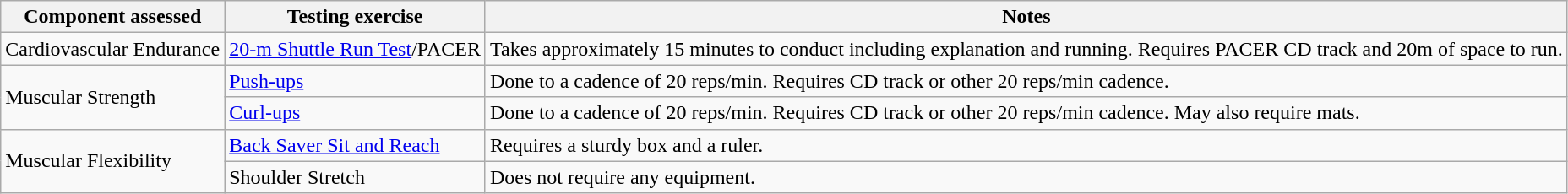<table class="wikitable">
<tr>
<th>Component assessed</th>
<th>Testing exercise</th>
<th>Notes</th>
</tr>
<tr>
<td>Cardiovascular Endurance</td>
<td><a href='#'>20-m Shuttle Run Test</a>/PACER</td>
<td>Takes approximately 15 minutes to conduct including explanation and running. Requires PACER CD track and 20m of space to run.</td>
</tr>
<tr>
<td rowspan="2">Muscular Strength</td>
<td><a href='#'>Push-ups</a></td>
<td>Done to a cadence of 20 reps/min. Requires CD track or other 20 reps/min cadence.</td>
</tr>
<tr>
<td><a href='#'>Curl-ups</a></td>
<td>Done to a cadence of 20 reps/min. Requires CD track or other 20 reps/min cadence. May also require mats.</td>
</tr>
<tr>
<td rowspan="2">Muscular Flexibility</td>
<td><a href='#'>Back Saver Sit and Reach</a></td>
<td>Requires a sturdy box and a ruler.</td>
</tr>
<tr>
<td>Shoulder Stretch</td>
<td>Does not require any equipment.</td>
</tr>
</table>
